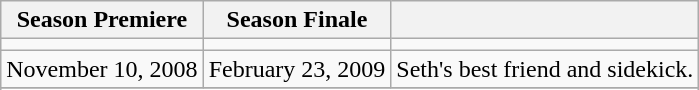<table class="wikitable">
<tr>
<th>Season Premiere</th>
<th>Season Finale</th>
<th></th>
</tr>
<tr>
<td></td>
<td></td>
<td></td>
</tr>
<tr>
<td>November 10, 2008</td>
<td>February 23, 2009</td>
<td>Seth's best friend and sidekick.</td>
</tr>
<tr>
</tr>
<tr>
</tr>
</table>
